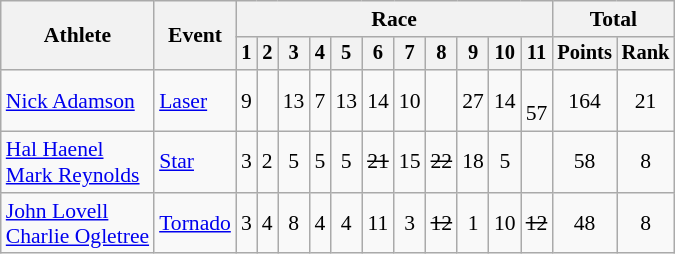<table class=wikitable style=font-size:90%;text-align:center>
<tr>
<th rowspan=2>Athlete</th>
<th rowspan=2>Event</th>
<th colspan=11>Race</th>
<th colspan=2>Total</th>
</tr>
<tr style=font-size:95%>
<th>1</th>
<th>2</th>
<th>3</th>
<th>4</th>
<th>5</th>
<th>6</th>
<th>7</th>
<th>8</th>
<th>9</th>
<th>10</th>
<th>11</th>
<th>Points</th>
<th>Rank</th>
</tr>
<tr>
<td align=left><a href='#'>Nick Adamson</a></td>
<td align=left><a href='#'>Laser</a></td>
<td>9</td>
<td><s></s></td>
<td>13</td>
<td>7</td>
<td>13</td>
<td>14</td>
<td>10</td>
<td><s></s></td>
<td>27</td>
<td>14</td>
<td><br>57</td>
<td>164</td>
<td>21</td>
</tr>
<tr>
<td align=left><a href='#'>Hal Haenel</a><br><a href='#'>Mark Reynolds</a></td>
<td align=left><a href='#'>Star</a></td>
<td>3</td>
<td>2</td>
<td>5</td>
<td>5</td>
<td>5</td>
<td><s>21</s></td>
<td>15</td>
<td><s>22</s></td>
<td>18</td>
<td>5</td>
<td></td>
<td>58</td>
<td>8</td>
</tr>
<tr>
<td align=left><a href='#'>John Lovell</a><br><a href='#'>Charlie Ogletree</a></td>
<td align=left><a href='#'>Tornado</a></td>
<td>3</td>
<td>4</td>
<td>8</td>
<td>4</td>
<td>4</td>
<td>11</td>
<td>3</td>
<td><s>12</s></td>
<td>1</td>
<td>10</td>
<td><s>12</s></td>
<td>48</td>
<td>8</td>
</tr>
</table>
